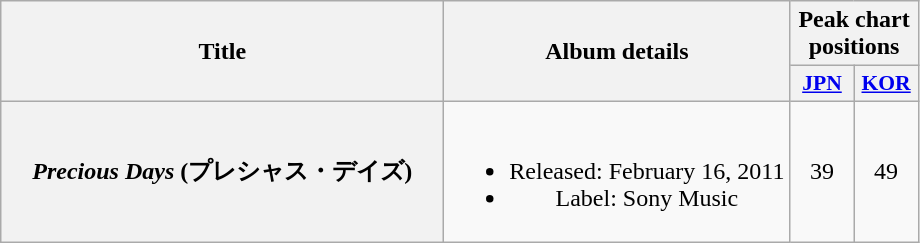<table class="wikitable plainrowheaders" style="text-align:center;">
<tr>
<th rowspan="2" scope="col" style="width:18em;">Title</th>
<th rowspan="2" scope="col">Album details</th>
<th colspan="2" scope="col">Peak chart positions</th>
</tr>
<tr>
<th scope="col" style="width:2.5em;font-size:90%;"><a href='#'>JPN</a><br></th>
<th scope="col" style="width:2.5em;font-size:90%;"><a href='#'>KOR</a><br></th>
</tr>
<tr>
<th scope="row"><em>Precious Days</em> (プレシャス・デイズ)</th>
<td><br><ul><li>Released: February 16, 2011</li><li>Label: Sony Music</li></ul></td>
<td>39</td>
<td>49</td>
</tr>
</table>
